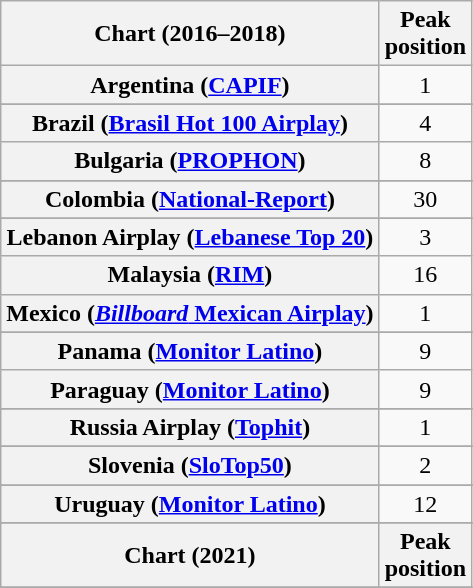<table class="wikitable sortable plainrowheaders" style="text-align:center">
<tr>
<th scope="col">Chart (2016–2018)</th>
<th scope="col">Peak<br> position</th>
</tr>
<tr>
<th scope="row">Argentina (<a href='#'>CAPIF</a>)</th>
<td>1</td>
</tr>
<tr>
</tr>
<tr>
</tr>
<tr>
</tr>
<tr>
</tr>
<tr>
<th scope="row">Brazil (<a href='#'>Brasil Hot 100 Airplay</a>)</th>
<td>4</td>
</tr>
<tr>
<th scope="row">Bulgaria (<a href='#'>PROPHON</a>)</th>
<td>8</td>
</tr>
<tr>
</tr>
<tr>
</tr>
<tr>
</tr>
<tr>
</tr>
<tr>
<th scope="row">Colombia (<a href='#'>National-Report</a>)</th>
<td>30</td>
</tr>
<tr>
</tr>
<tr>
</tr>
<tr>
</tr>
<tr>
</tr>
<tr>
</tr>
<tr>
</tr>
<tr>
</tr>
<tr>
</tr>
<tr>
</tr>
<tr>
</tr>
<tr>
</tr>
<tr>
</tr>
<tr>
<th scope="row">Lebanon Airplay (<a href='#'>Lebanese Top 20</a>)</th>
<td>3</td>
</tr>
<tr>
<th scope="row">Malaysia (<a href='#'>RIM</a>)</th>
<td>16</td>
</tr>
<tr>
<th scope="row">Mexico (<a href='#'><em>Billboard</em> Mexican Airplay</a>)</th>
<td>1</td>
</tr>
<tr>
</tr>
<tr>
</tr>
<tr>
</tr>
<tr>
</tr>
<tr>
<th scope="row">Panama (<a href='#'>Monitor Latino</a>)</th>
<td>9</td>
</tr>
<tr>
<th scope="row">Paraguay (<a href='#'>Monitor Latino</a>)</th>
<td>9</td>
</tr>
<tr>
</tr>
<tr>
</tr>
<tr>
<th scope="row">Russia Airplay (<a href='#'>Tophit</a>)</th>
<td>1</td>
</tr>
<tr>
</tr>
<tr>
</tr>
<tr>
</tr>
<tr>
<th scope="row">Slovenia (<a href='#'>SloTop50</a>)</th>
<td>2</td>
</tr>
<tr>
</tr>
<tr>
</tr>
<tr>
</tr>
<tr>
</tr>
<tr>
</tr>
<tr>
<th scope="row">Uruguay (<a href='#'>Monitor Latino</a>)</th>
<td>12</td>
</tr>
<tr>
</tr>
<tr>
</tr>
<tr>
</tr>
<tr>
</tr>
<tr>
</tr>
<tr>
</tr>
<tr>
</tr>
<tr>
<th scope="col">Chart (2021)</th>
<th scope="col">Peak<br> position</th>
</tr>
<tr>
</tr>
</table>
